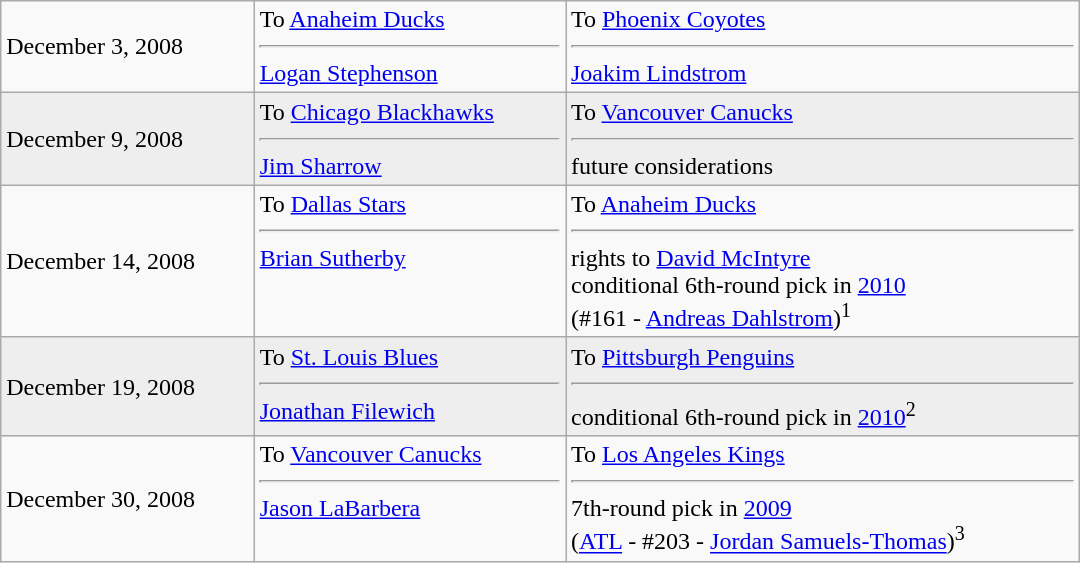<table cellspacing=0 class="wikitable" style="border:1px solid #999999; width:720px;">
<tr>
<td>December 3, 2008</td>
<td valign="top">To <a href='#'>Anaheim Ducks</a><hr><a href='#'>Logan Stephenson</a></td>
<td valign="top">To <a href='#'>Phoenix Coyotes</a><hr><a href='#'>Joakim Lindstrom</a></td>
</tr>
<tr bgcolor="eeeeee">
<td>December 9, 2008</td>
<td valign="top">To <a href='#'>Chicago Blackhawks</a><hr><a href='#'>Jim Sharrow</a></td>
<td valign="top">To <a href='#'>Vancouver Canucks</a><hr>future considerations</td>
</tr>
<tr>
<td>December 14, 2008</td>
<td valign="top">To <a href='#'>Dallas Stars</a><hr><a href='#'>Brian Sutherby</a></td>
<td valign="top">To <a href='#'>Anaheim Ducks</a><hr>rights to <a href='#'>David McIntyre</a><br>conditional 6th-round pick in <a href='#'>2010</a><br>(#161 - <a href='#'>Andreas Dahlstrom</a>)<sup>1</sup></td>
</tr>
<tr bgcolor="eeeeee">
<td>December 19, 2008</td>
<td valign="top">To <a href='#'>St. Louis Blues</a><hr><a href='#'>Jonathan Filewich</a></td>
<td valign="top">To <a href='#'>Pittsburgh Penguins</a><hr>conditional 6th-round pick in <a href='#'>2010</a><sup>2</sup></td>
</tr>
<tr>
<td>December 30, 2008</td>
<td valign="top">To <a href='#'>Vancouver Canucks</a><hr><a href='#'>Jason LaBarbera</a></td>
<td valign="top">To <a href='#'>Los Angeles Kings</a><hr>7th-round pick in <a href='#'>2009</a><br>(<a href='#'>ATL</a> - #203 - <a href='#'>Jordan Samuels-Thomas</a>)<sup>3</sup></td>
</tr>
</table>
